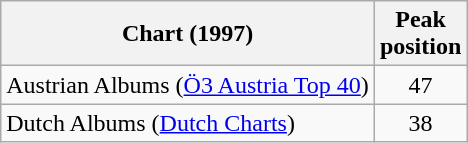<table class="wikitable">
<tr>
<th>Chart (1997)</th>
<th>Peak<br>position</th>
</tr>
<tr>
<td>Austrian Albums (<a href='#'>Ö3 Austria Top 40</a>)</td>
<td style="text-align:center;">47</td>
</tr>
<tr>
<td>Dutch Albums (<a href='#'>Dutch Charts</a>)</td>
<td style="text-align:center;">38</td>
</tr>
</table>
